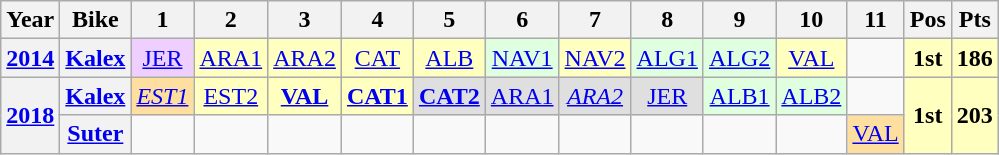<table class="wikitable" style="text-align:center">
<tr>
<th>Year</th>
<th>Bike</th>
<th>1</th>
<th>2</th>
<th>3</th>
<th>4</th>
<th>5</th>
<th>6</th>
<th>7</th>
<th>8</th>
<th>9</th>
<th>10</th>
<th>11</th>
<th>Pos</th>
<th>Pts</th>
</tr>
<tr>
<th><a href='#'>2014</a></th>
<th><a href='#'>Kalex</a></th>
<td style="background:#efcfff;"><a href='#'>JER</a><br></td>
<td style="background:#ffffbf;"><a href='#'>ARA1</a><br></td>
<td style="background:#ffffbf;"><a href='#'>ARA2</a><br></td>
<td style="background:#ffffbf;"><a href='#'>CAT</a><br></td>
<td style="background:#ffffbf;"><a href='#'>ALB</a><br></td>
<td style="background:#dfffdf;"><a href='#'>NAV1</a><br></td>
<td style="background:#ffffbf;"><a href='#'>NAV2</a><br></td>
<td style="background:#dfffdf;"><a href='#'>ALG1</a><br></td>
<td style="background:#dfffdf;"><a href='#'>ALG2</a><br></td>
<td style="background:#ffffbf;"><a href='#'>VAL</a><br></td>
<td></td>
<th style="background:#ffffbf;">1st</th>
<th style="background:#ffffbf;">186</th>
</tr>
<tr>
<th rowspan=2><a href='#'>2018</a></th>
<th><a href='#'>Kalex</a></th>
<td style="background:#ffdf9f;"><em><a href='#'>EST1</a></em><br></td>
<td style="background:#ffffbf;"><a href='#'>EST2</a><br></td>
<td style="background:#ffffbf;"><strong><a href='#'>VAL</a></strong><br></td>
<td style="background:#ffffbf;"><strong><a href='#'>CAT1</a></strong><br></td>
<td style="background:#dfdfdf;"><strong><a href='#'>CAT2</a></strong><br></td>
<td style="background:#dfdfdf;"><a href='#'>ARA1</a><br></td>
<td style="background:#dfdfdf;"><em><a href='#'>ARA2</a></em><br></td>
<td style="background:#dfdfdf;"><a href='#'>JER</a><br></td>
<td style="background:#dfffdf;"><a href='#'>ALB1</a><br></td>
<td style="background:#dfffdf;"><a href='#'>ALB2</a><br></td>
<td></td>
<th rowspan=2 style="background:#ffffbf;">1st</th>
<th rowspan=2 style="background:#ffffbf;">203</th>
</tr>
<tr>
<th><a href='#'>Suter</a></th>
<td></td>
<td></td>
<td></td>
<td></td>
<td></td>
<td></td>
<td></td>
<td></td>
<td></td>
<td></td>
<td style="background:#ffdf9f;"><a href='#'>VAL</a><br></td>
</tr>
</table>
